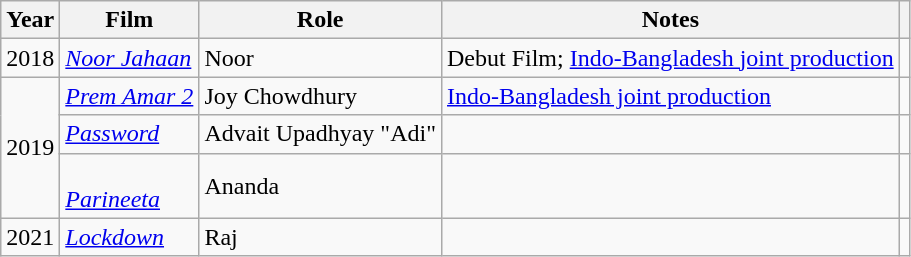<table Class="wikitable sortable">
<tr>
<th>Year</th>
<th>Film</th>
<th>Role</th>
<th>Notes</th>
<th></th>
</tr>
<tr>
<td>2018</td>
<td><em><a href='#'>Noor Jahaan</a></em></td>
<td>Noor</td>
<td>Debut Film; <a href='#'>Indo-Bangladesh joint production</a></td>
<td></td>
</tr>
<tr>
<td rowspan="3">2019</td>
<td><em><a href='#'>Prem Amar 2</a></em></td>
<td>Joy Chowdhury</td>
<td><a href='#'>Indo-Bangladesh joint production</a></td>
<td></td>
</tr>
<tr>
<td><em><a href='#'>Password</a></em></td>
<td>Advait Upadhyay "Adi"</td>
<td></td>
<td></td>
</tr>
<tr>
<td><br><em><a href='#'>Parineeta</a></em></td>
<td>Ananda</td>
<td></td>
<td></td>
</tr>
<tr>
<td>2021</td>
<td><em><a href='#'>Lockdown</a></em></td>
<td>Raj</td>
<td></td>
<td></td>
</tr>
</table>
